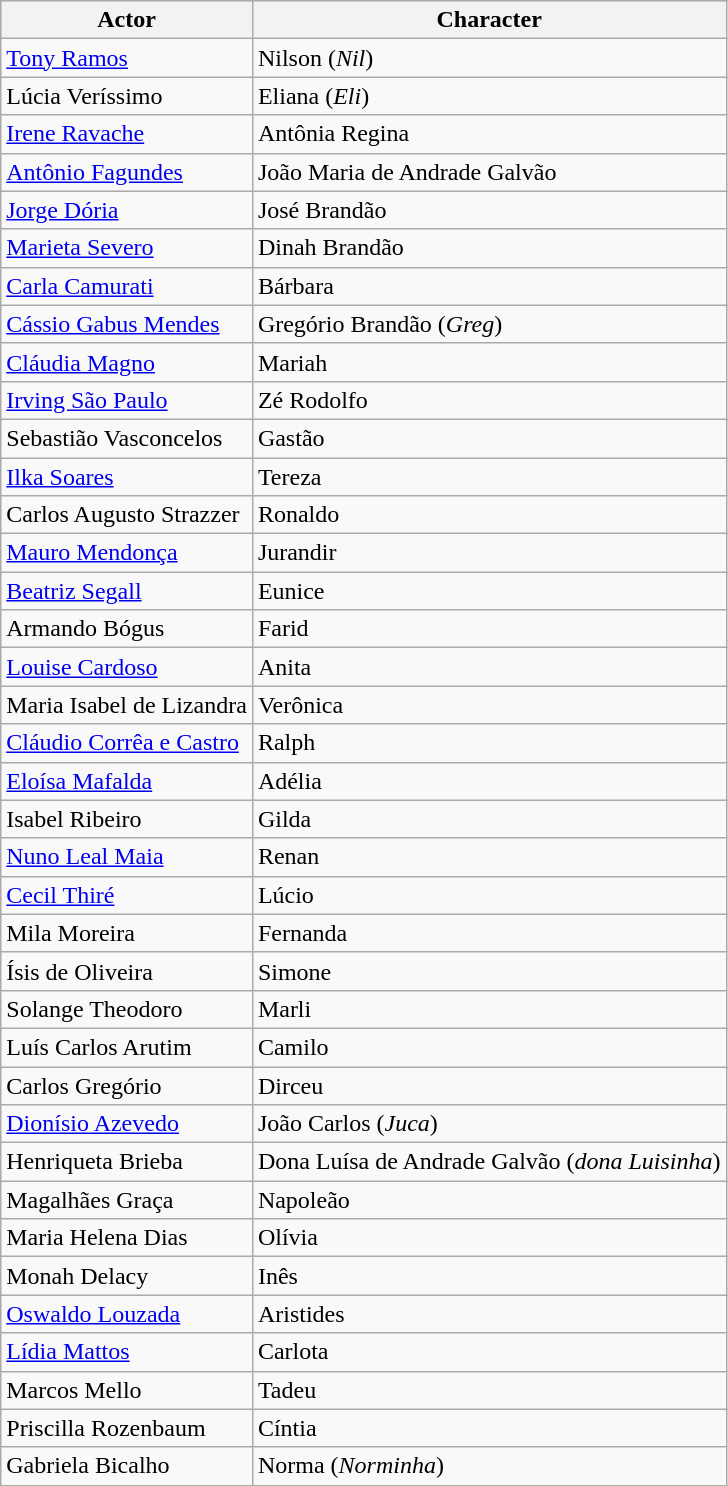<table class="wikitable sortable">
<tr style="background:#ccc;">
<th>Actor</th>
<th>Character</th>
</tr>
<tr>
<td><a href='#'>Tony Ramos</a></td>
<td>Nilson (<em>Nil</em>)</td>
</tr>
<tr>
<td>Lúcia Veríssimo</td>
<td>Eliana (<em>Eli</em>)</td>
</tr>
<tr>
<td><a href='#'>Irene Ravache</a></td>
<td>Antônia Regina</td>
</tr>
<tr>
<td><a href='#'>Antônio Fagundes</a></td>
<td>João Maria de Andrade Galvão</td>
</tr>
<tr>
<td><a href='#'>Jorge Dória</a></td>
<td>José Brandão</td>
</tr>
<tr>
<td><a href='#'>Marieta Severo</a></td>
<td>Dinah Brandão</td>
</tr>
<tr>
<td><a href='#'>Carla Camurati</a></td>
<td>Bárbara</td>
</tr>
<tr>
<td><a href='#'>Cássio Gabus Mendes</a></td>
<td>Gregório Brandão (<em>Greg</em>)</td>
</tr>
<tr>
<td><a href='#'>Cláudia Magno</a></td>
<td>Mariah</td>
</tr>
<tr>
<td><a href='#'>Irving São Paulo</a></td>
<td>Zé Rodolfo</td>
</tr>
<tr>
<td>Sebastião Vasconcelos</td>
<td>Gastão</td>
</tr>
<tr>
<td><a href='#'>Ilka Soares</a></td>
<td>Tereza</td>
</tr>
<tr>
<td>Carlos Augusto Strazzer</td>
<td>Ronaldo</td>
</tr>
<tr>
<td><a href='#'>Mauro Mendonça</a></td>
<td>Jurandir</td>
</tr>
<tr>
<td><a href='#'>Beatriz Segall</a></td>
<td>Eunice</td>
</tr>
<tr>
<td>Armando Bógus</td>
<td>Farid</td>
</tr>
<tr>
<td><a href='#'>Louise Cardoso</a></td>
<td>Anita</td>
</tr>
<tr>
<td>Maria Isabel de Lizandra</td>
<td>Verônica</td>
</tr>
<tr>
<td><a href='#'>Cláudio Corrêa e Castro</a></td>
<td>Ralph</td>
</tr>
<tr>
<td><a href='#'>Eloísa Mafalda</a></td>
<td>Adélia</td>
</tr>
<tr>
<td>Isabel Ribeiro</td>
<td>Gilda</td>
</tr>
<tr>
<td><a href='#'>Nuno Leal Maia</a></td>
<td>Renan</td>
</tr>
<tr>
<td><a href='#'>Cecil Thiré</a></td>
<td>Lúcio</td>
</tr>
<tr>
<td>Mila Moreira</td>
<td>Fernanda</td>
</tr>
<tr>
<td>Ísis de Oliveira</td>
<td>Simone</td>
</tr>
<tr>
<td>Solange Theodoro</td>
<td>Marli</td>
</tr>
<tr>
<td>Luís Carlos Arutim</td>
<td>Camilo</td>
</tr>
<tr>
<td>Carlos Gregório</td>
<td>Dirceu</td>
</tr>
<tr>
<td><a href='#'>Dionísio Azevedo</a></td>
<td>João Carlos (<em>Juca</em>)</td>
</tr>
<tr>
<td>Henriqueta Brieba</td>
<td>Dona Luísa de Andrade Galvão (<em>dona Luisinha</em>)</td>
</tr>
<tr>
<td>Magalhães Graça</td>
<td>Napoleão</td>
</tr>
<tr>
<td>Maria Helena Dias</td>
<td>Olívia</td>
</tr>
<tr>
<td>Monah Delacy</td>
<td>Inês</td>
</tr>
<tr>
<td><a href='#'>Oswaldo Louzada</a></td>
<td>Aristides</td>
</tr>
<tr>
<td><a href='#'>Lídia Mattos</a></td>
<td>Carlota</td>
</tr>
<tr>
<td>Marcos Mello</td>
<td>Tadeu</td>
</tr>
<tr>
<td>Priscilla Rozenbaum</td>
<td>Cíntia</td>
</tr>
<tr>
<td>Gabriela Bicalho</td>
<td>Norma (<em>Norminha</em>)</td>
</tr>
</table>
